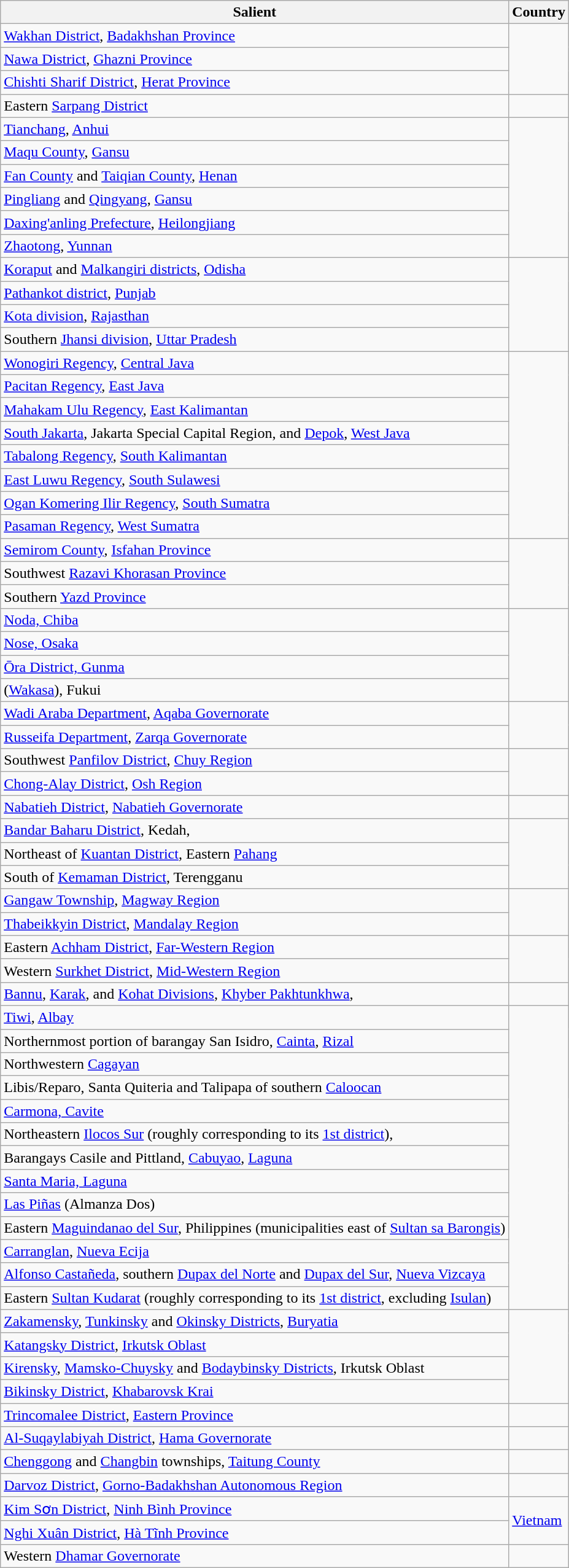<table class="wikitable sortable">
<tr>
<th>Salient</th>
<th>Country</th>
</tr>
<tr>
<td><a href='#'>Wakhan District</a>, <a href='#'>Badakhshan Province</a></td>
<td rowspan="3"></td>
</tr>
<tr>
<td><a href='#'>Nawa District</a>, <a href='#'>Ghazni Province</a></td>
</tr>
<tr>
<td><a href='#'>Chishti Sharif District</a>, <a href='#'>Herat Province</a></td>
</tr>
<tr>
<td>Eastern <a href='#'>Sarpang District</a></td>
<td></td>
</tr>
<tr>
<td><a href='#'>Tianchang</a>, <a href='#'>Anhui</a></td>
<td rowspan="6"></td>
</tr>
<tr>
<td><a href='#'>Maqu County</a>, <a href='#'>Gansu</a></td>
</tr>
<tr>
<td><a href='#'>Fan County</a> and <a href='#'>Taiqian County</a>, <a href='#'>Henan</a></td>
</tr>
<tr>
<td><a href='#'>Pingliang</a> and <a href='#'>Qingyang</a>, <a href='#'>Gansu</a></td>
</tr>
<tr>
<td><a href='#'>Daxing'anling Prefecture</a>, <a href='#'>Heilongjiang</a></td>
</tr>
<tr>
<td><a href='#'>Zhaotong</a>, <a href='#'>Yunnan</a></td>
</tr>
<tr>
<td><a href='#'>Koraput</a> and <a href='#'>Malkangiri districts</a>, <a href='#'>Odisha</a></td>
<td rowspan="4"></td>
</tr>
<tr>
<td><a href='#'>Pathankot district</a>, <a href='#'>Punjab</a></td>
</tr>
<tr>
<td><a href='#'>Kota division</a>, <a href='#'>Rajasthan</a></td>
</tr>
<tr>
<td>Southern <a href='#'>Jhansi division</a>, <a href='#'>Uttar Pradesh</a></td>
</tr>
<tr>
<td><a href='#'>Wonogiri Regency</a>, <a href='#'>Central Java</a></td>
<td rowspan="8"></td>
</tr>
<tr>
<td><a href='#'>Pacitan Regency</a>, <a href='#'>East Java</a></td>
</tr>
<tr>
<td><a href='#'>Mahakam Ulu Regency</a>, <a href='#'>East Kalimantan</a></td>
</tr>
<tr>
<td><a href='#'>South Jakarta</a>, Jakarta Special Capital Region, and <a href='#'>Depok</a>, <a href='#'>West Java</a></td>
</tr>
<tr>
<td><a href='#'>Tabalong Regency</a>, <a href='#'>South Kalimantan</a></td>
</tr>
<tr>
<td><a href='#'>East Luwu Regency</a>, <a href='#'>South Sulawesi</a></td>
</tr>
<tr>
<td><a href='#'>Ogan Komering Ilir Regency</a>, <a href='#'>South Sumatra</a></td>
</tr>
<tr>
<td><a href='#'>Pasaman Regency</a>, <a href='#'>West Sumatra</a></td>
</tr>
<tr>
<td><a href='#'>Semirom County</a>, <a href='#'>Isfahan Province</a></td>
<td rowspan="3"></td>
</tr>
<tr>
<td>Southwest <a href='#'>Razavi Khorasan Province</a></td>
</tr>
<tr>
<td>Southern <a href='#'>Yazd Province</a></td>
</tr>
<tr>
<td><a href='#'>Noda, Chiba</a></td>
<td rowspan="4"></td>
</tr>
<tr>
<td><a href='#'>Nose, Osaka</a></td>
</tr>
<tr>
<td><a href='#'>Ōra District, Gunma</a></td>
</tr>
<tr>
<td>(<a href='#'>Wakasa</a>), Fukui</td>
</tr>
<tr>
<td><a href='#'>Wadi Araba Department</a>, <a href='#'>Aqaba Governorate</a></td>
<td rowspan="2"></td>
</tr>
<tr>
<td><a href='#'>Russeifa Department</a>, <a href='#'>Zarqa Governorate</a></td>
</tr>
<tr>
<td>Southwest <a href='#'>Panfilov District</a>, <a href='#'>Chuy Region</a></td>
<td rowspan="2"></td>
</tr>
<tr>
<td><a href='#'>Chong-Alay District</a>, <a href='#'>Osh Region</a></td>
</tr>
<tr>
<td><a href='#'>Nabatieh District</a>, <a href='#'>Nabatieh Governorate</a></td>
<td></td>
</tr>
<tr>
<td><a href='#'>Bandar Baharu District</a>, Kedah,</td>
<td rowspan="3"></td>
</tr>
<tr>
<td>Northeast of <a href='#'>Kuantan District</a>, Eastern <a href='#'>Pahang</a></td>
</tr>
<tr>
<td>South of <a href='#'>Kemaman District</a>, Terengganu</td>
</tr>
<tr>
<td><a href='#'>Gangaw Township</a>, <a href='#'>Magway Region</a></td>
<td rowspan="2"></td>
</tr>
<tr>
<td><a href='#'>Thabeikkyin District</a>, <a href='#'>Mandalay Region</a></td>
</tr>
<tr>
<td>Eastern <a href='#'>Achham District</a>, <a href='#'>Far-Western Region</a></td>
<td rowspan="2"></td>
</tr>
<tr>
<td>Western <a href='#'>Surkhet District</a>, <a href='#'>Mid-Western Region</a></td>
</tr>
<tr>
<td><a href='#'>Bannu</a>, <a href='#'>Karak</a>, and <a href='#'>Kohat Divisions</a>, <a href='#'>Khyber Pakhtunkhwa</a>,</td>
<td></td>
</tr>
<tr>
<td><a href='#'>Tiwi</a>, <a href='#'>Albay</a></td>
<td rowspan="13"></td>
</tr>
<tr>
<td>Northernmost portion of barangay San Isidro, <a href='#'>Cainta</a>, <a href='#'>Rizal</a></td>
</tr>
<tr>
<td>Northwestern <a href='#'>Cagayan</a></td>
</tr>
<tr>
<td>Libis/Reparo, Santa Quiteria and Talipapa of southern <a href='#'>Caloocan</a></td>
</tr>
<tr>
<td><a href='#'>Carmona, Cavite</a></td>
</tr>
<tr>
<td>Northeastern <a href='#'>Ilocos Sur</a> (roughly corresponding to its <a href='#'>1st district</a>),</td>
</tr>
<tr>
<td>Barangays Casile and Pittland, <a href='#'>Cabuyao</a>, <a href='#'>Laguna</a></td>
</tr>
<tr>
<td><a href='#'>Santa Maria, Laguna</a></td>
</tr>
<tr>
<td><a href='#'>Las Piñas</a> (Almanza Dos)</td>
</tr>
<tr>
<td>Eastern <a href='#'>Maguindanao del Sur</a>, Philippines (municipalities east of <a href='#'>Sultan sa Barongis</a>)</td>
</tr>
<tr>
<td><a href='#'>Carranglan</a>, <a href='#'>Nueva Ecija</a></td>
</tr>
<tr>
<td><a href='#'>Alfonso Castañeda</a>, southern <a href='#'>Dupax del Norte</a> and <a href='#'>Dupax del Sur</a>, <a href='#'>Nueva Vizcaya</a></td>
</tr>
<tr>
<td>Eastern <a href='#'>Sultan Kudarat</a> (roughly corresponding to its <a href='#'>1st district</a>, excluding <a href='#'>Isulan</a>)</td>
</tr>
<tr>
<td><a href='#'>Zakamensky</a>, <a href='#'>Tunkinsky</a> and <a href='#'>Okinsky Districts</a>, <a href='#'>Buryatia</a></td>
<td rowspan="4"></td>
</tr>
<tr>
<td><a href='#'>Katangsky District</a>, <a href='#'>Irkutsk Oblast</a></td>
</tr>
<tr>
<td><a href='#'>Kirensky</a>, <a href='#'>Mamsko-Chuysky</a> and <a href='#'>Bodaybinsky Districts</a>, Irkutsk Oblast</td>
</tr>
<tr>
<td><a href='#'>Bikinsky District</a>, <a href='#'>Khabarovsk Krai</a></td>
</tr>
<tr>
<td><a href='#'>Trincomalee District</a>, <a href='#'>Eastern Province</a></td>
<td></td>
</tr>
<tr>
<td><a href='#'>Al-Suqaylabiyah District</a>, <a href='#'>Hama Governorate</a></td>
<td></td>
</tr>
<tr>
<td><a href='#'>Chenggong</a> and <a href='#'>Changbin</a> townships, <a href='#'>Taitung County</a></td>
<td></td>
</tr>
<tr>
<td><a href='#'>Darvoz District</a>, <a href='#'>Gorno-Badakhshan Autonomous Region</a></td>
<td></td>
</tr>
<tr>
<td><a href='#'>Kim Sơn District</a>, <a href='#'>Ninh Bình Province</a></td>
<td rowspan="2"> <a href='#'>Vietnam</a></td>
</tr>
<tr>
<td><a href='#'>Nghi Xuân District</a>, <a href='#'>Hà Tĩnh Province</a></td>
</tr>
<tr>
<td>Western <a href='#'>Dhamar Governorate</a></td>
<td></td>
</tr>
</table>
